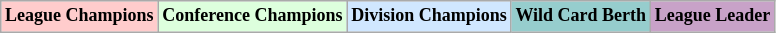<table class="wikitable"  style="font-size:75%;">
<tr>
<td style="text-align:center; background:#fcc;"><strong>League Champions</strong></td>
<td style="text-align:center; background:#dfd;"><strong>Conference Champions</strong></td>
<td style="text-align:center; background:#d0e7ff;"><strong>Division Champions</strong></td>
<td style="text-align:center; background:#96cdcd;"><strong>Wild Card Berth</strong></td>
<td style="text-align:center; background:#c8a2c8;"><strong>League Leader</strong></td>
</tr>
</table>
